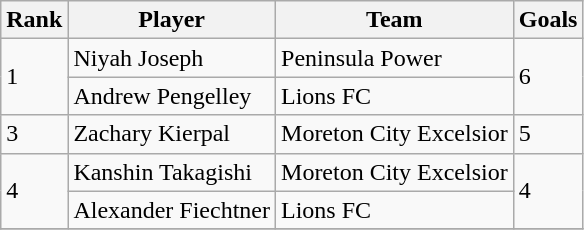<table class="wikitable">
<tr>
<th>Rank</th>
<th>Player</th>
<th>Team</th>
<th>Goals</th>
</tr>
<tr>
<td rowspan="2">1</td>
<td>Niyah Joseph</td>
<td>Peninsula Power</td>
<td rowspan="2">6</td>
</tr>
<tr>
<td>Andrew Pengelley</td>
<td>Lions FC</td>
</tr>
<tr>
<td>3</td>
<td>Zachary Kierpal</td>
<td>Moreton City Excelsior</td>
<td>5</td>
</tr>
<tr>
<td rowspan="2">4</td>
<td>Kanshin Takagishi</td>
<td>Moreton City Excelsior</td>
<td rowspan="2">4</td>
</tr>
<tr>
<td>Alexander Fiechtner</td>
<td>Lions FC</td>
</tr>
<tr>
</tr>
</table>
